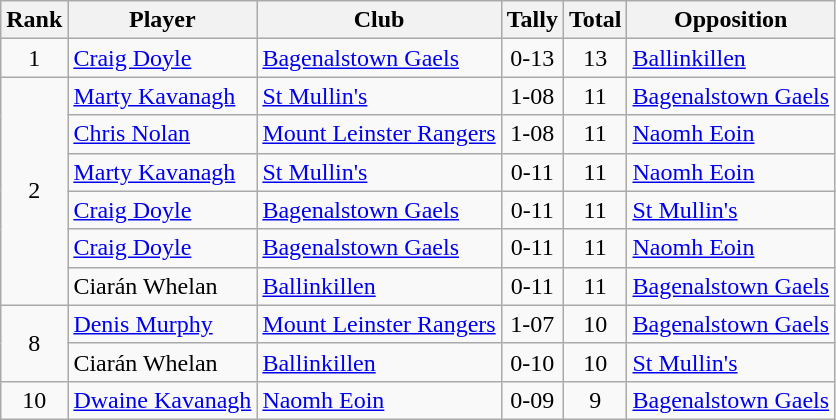<table class="wikitable">
<tr>
<th>Rank</th>
<th>Player</th>
<th>Club</th>
<th>Tally</th>
<th>Total</th>
<th>Opposition</th>
</tr>
<tr>
<td rowspan="1" style="text-align:center;">1</td>
<td><a href='#'>Craig Doyle</a></td>
<td><a href='#'>Bagenalstown Gaels</a></td>
<td align=center>0-13</td>
<td align=center>13</td>
<td><a href='#'>Ballinkillen</a></td>
</tr>
<tr>
<td rowspan="6" style="text-align:center;">2</td>
<td><a href='#'>Marty Kavanagh</a></td>
<td><a href='#'>St Mullin's</a></td>
<td align=center>1-08</td>
<td align=center>11</td>
<td><a href='#'>Bagenalstown Gaels</a></td>
</tr>
<tr>
<td><a href='#'>Chris Nolan</a></td>
<td><a href='#'>Mount Leinster Rangers</a></td>
<td align=center>1-08</td>
<td align=center>11</td>
<td><a href='#'>Naomh Eoin</a></td>
</tr>
<tr>
<td><a href='#'>Marty Kavanagh</a></td>
<td><a href='#'>St Mullin's</a></td>
<td align=center>0-11</td>
<td align=center>11</td>
<td><a href='#'>Naomh Eoin</a></td>
</tr>
<tr>
<td><a href='#'>Craig Doyle</a></td>
<td><a href='#'>Bagenalstown Gaels</a></td>
<td align=center>0-11</td>
<td align=center>11</td>
<td><a href='#'>St Mullin's</a></td>
</tr>
<tr>
<td><a href='#'>Craig Doyle</a></td>
<td><a href='#'>Bagenalstown Gaels</a></td>
<td align=center>0-11</td>
<td align=center>11</td>
<td><a href='#'>Naomh Eoin</a></td>
</tr>
<tr>
<td>Ciarán Whelan</td>
<td><a href='#'>Ballinkillen</a></td>
<td align=center>0-11</td>
<td align=center>11</td>
<td><a href='#'>Bagenalstown Gaels</a></td>
</tr>
<tr>
<td rowspan="2" style="text-align:center;">8</td>
<td><a href='#'>Denis Murphy</a></td>
<td><a href='#'>Mount Leinster Rangers</a></td>
<td align=center>1-07</td>
<td align=center>10</td>
<td><a href='#'>Bagenalstown Gaels</a></td>
</tr>
<tr>
<td>Ciarán Whelan</td>
<td><a href='#'>Ballinkillen</a></td>
<td align=center>0-10</td>
<td align=center>10</td>
<td><a href='#'>St Mullin's</a></td>
</tr>
<tr>
<td rowspan="1" style="text-align:center;">10</td>
<td><a href='#'>Dwaine Kavanagh</a></td>
<td><a href='#'>Naomh Eoin</a></td>
<td align=center>0-09</td>
<td align=center>9</td>
<td><a href='#'>Bagenalstown Gaels</a></td>
</tr>
</table>
